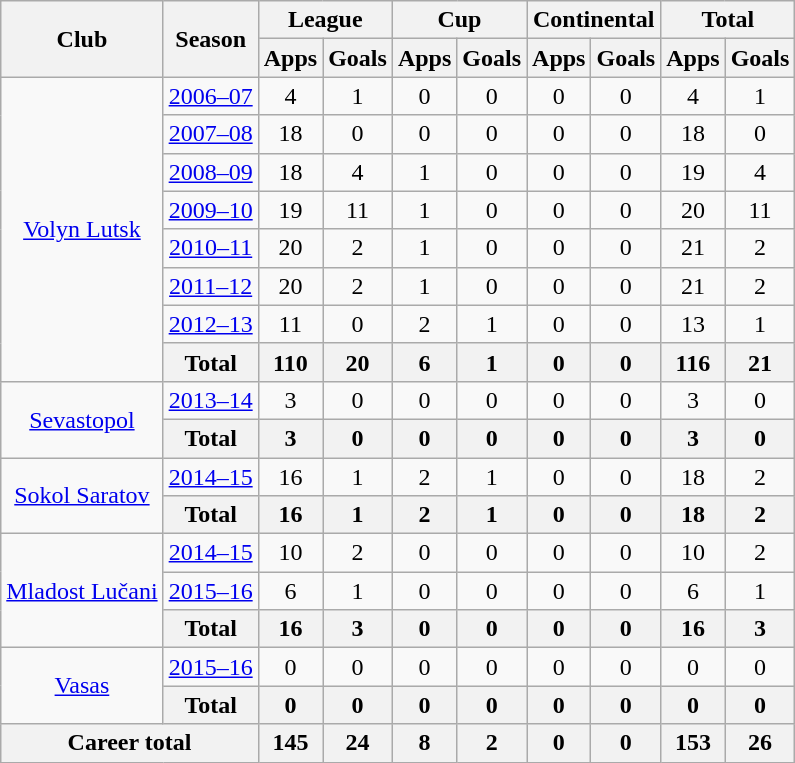<table class="wikitable" style="text-align:center">
<tr>
<th rowspan="2">Club</th>
<th rowspan="2">Season</th>
<th colspan="2">League</th>
<th colspan="2">Cup</th>
<th colspan="2">Continental</th>
<th colspan="2">Total</th>
</tr>
<tr>
<th>Apps</th>
<th>Goals</th>
<th>Apps</th>
<th>Goals</th>
<th>Apps</th>
<th>Goals</th>
<th>Apps</th>
<th>Goals</th>
</tr>
<tr>
<td rowspan="8"><a href='#'>Volyn Lutsk</a></td>
<td><a href='#'>2006–07</a></td>
<td>4</td>
<td>1</td>
<td>0</td>
<td>0</td>
<td>0</td>
<td>0</td>
<td>4</td>
<td>1</td>
</tr>
<tr>
<td><a href='#'>2007–08</a></td>
<td>18</td>
<td>0</td>
<td>0</td>
<td>0</td>
<td>0</td>
<td>0</td>
<td>18</td>
<td>0</td>
</tr>
<tr>
<td><a href='#'>2008–09</a></td>
<td>18</td>
<td>4</td>
<td>1</td>
<td>0</td>
<td>0</td>
<td>0</td>
<td>19</td>
<td>4</td>
</tr>
<tr>
<td><a href='#'>2009–10</a></td>
<td>19</td>
<td>11</td>
<td>1</td>
<td>0</td>
<td>0</td>
<td>0</td>
<td>20</td>
<td>11</td>
</tr>
<tr>
<td><a href='#'>2010–11</a></td>
<td>20</td>
<td>2</td>
<td>1</td>
<td>0</td>
<td>0</td>
<td>0</td>
<td>21</td>
<td>2</td>
</tr>
<tr>
<td><a href='#'>2011–12</a></td>
<td>20</td>
<td>2</td>
<td>1</td>
<td>0</td>
<td>0</td>
<td>0</td>
<td>21</td>
<td>2</td>
</tr>
<tr>
<td><a href='#'>2012–13</a></td>
<td>11</td>
<td>0</td>
<td>2</td>
<td>1</td>
<td>0</td>
<td>0</td>
<td>13</td>
<td>1</td>
</tr>
<tr>
<th>Total</th>
<th>110</th>
<th>20</th>
<th>6</th>
<th>1</th>
<th>0</th>
<th>0</th>
<th>116</th>
<th>21</th>
</tr>
<tr>
<td rowspan="2"><a href='#'>Sevastopol</a></td>
<td><a href='#'>2013–14</a></td>
<td>3</td>
<td>0</td>
<td>0</td>
<td>0</td>
<td>0</td>
<td>0</td>
<td>3</td>
<td>0</td>
</tr>
<tr>
<th>Total</th>
<th>3</th>
<th>0</th>
<th>0</th>
<th>0</th>
<th>0</th>
<th>0</th>
<th>3</th>
<th>0</th>
</tr>
<tr>
<td rowspan="2"><a href='#'>Sokol Saratov</a></td>
<td><a href='#'>2014–15</a></td>
<td>16</td>
<td>1</td>
<td>2</td>
<td>1</td>
<td>0</td>
<td>0</td>
<td>18</td>
<td>2</td>
</tr>
<tr>
<th>Total</th>
<th>16</th>
<th>1</th>
<th>2</th>
<th>1</th>
<th>0</th>
<th>0</th>
<th>18</th>
<th>2</th>
</tr>
<tr>
<td rowspan="3"><a href='#'>Mladost Lučani</a></td>
<td><a href='#'>2014–15</a></td>
<td>10</td>
<td>2</td>
<td>0</td>
<td>0</td>
<td>0</td>
<td>0</td>
<td>10</td>
<td>2</td>
</tr>
<tr>
<td><a href='#'>2015–16</a></td>
<td>6</td>
<td>1</td>
<td>0</td>
<td>0</td>
<td>0</td>
<td>0</td>
<td>6</td>
<td>1</td>
</tr>
<tr>
<th>Total</th>
<th>16</th>
<th>3</th>
<th>0</th>
<th>0</th>
<th>0</th>
<th>0</th>
<th>16</th>
<th>3</th>
</tr>
<tr>
<td rowspan="2"><a href='#'>Vasas</a></td>
<td><a href='#'>2015–16</a></td>
<td>0</td>
<td>0</td>
<td>0</td>
<td>0</td>
<td>0</td>
<td>0</td>
<td>0</td>
<td>0</td>
</tr>
<tr>
<th>Total</th>
<th>0</th>
<th>0</th>
<th>0</th>
<th>0</th>
<th>0</th>
<th>0</th>
<th>0</th>
<th>0</th>
</tr>
<tr>
<th colspan="2">Career total</th>
<th>145</th>
<th>24</th>
<th>8</th>
<th>2</th>
<th>0</th>
<th>0</th>
<th>153</th>
<th>26</th>
</tr>
</table>
